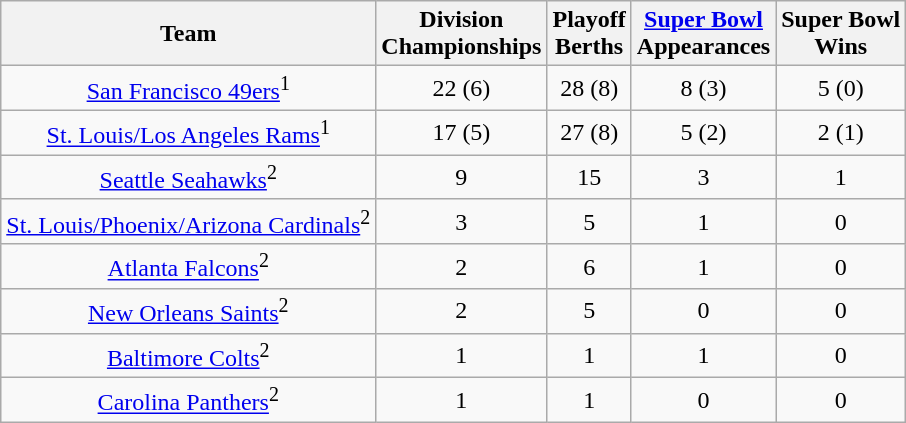<table class="sortable wikitable">
<tr>
<th>Team</th>
<th>Division <br> Championships</th>
<th>Playoff<br> Berths</th>
<th><a href='#'>Super Bowl</a><br>Appearances</th>
<th>Super Bowl<br> Wins</th>
</tr>
<tr align="center">
<td><a href='#'>San Francisco 49ers</a><sup>1</sup></td>
<td>22 (6)</td>
<td>28 (8)</td>
<td>8 (3)</td>
<td align="center">5 (0)</td>
</tr>
<tr align="center">
<td><a href='#'>St. Louis/Los Angeles Rams</a><sup>1</sup></td>
<td>17 (5)</td>
<td>27 (8)</td>
<td>5 (2)</td>
<td align="center">2 (1)</td>
</tr>
<tr align="center">
<td><a href='#'>Seattle Seahawks</a><sup>2</sup></td>
<td>9</td>
<td>15</td>
<td>3</td>
<td align="center">1</td>
</tr>
<tr align="center">
<td><a href='#'>St. Louis/Phoenix/Arizona Cardinals</a><sup>2</sup></td>
<td>3</td>
<td>5</td>
<td>1</td>
<td align="center">0</td>
</tr>
<tr align="center">
<td><a href='#'>Atlanta Falcons</a><sup>2</sup></td>
<td>2</td>
<td>6</td>
<td>1</td>
<td align="center">0</td>
</tr>
<tr align="center">
<td><a href='#'>New Orleans Saints</a><sup>2</sup></td>
<td>2</td>
<td>5</td>
<td>0</td>
<td align="center">0</td>
</tr>
<tr align="center">
<td><a href='#'>Baltimore Colts</a><sup>2</sup></td>
<td>1</td>
<td>1</td>
<td>1</td>
<td align="center">0</td>
</tr>
<tr align="center">
<td><a href='#'>Carolina Panthers</a><sup>2</sup></td>
<td>1</td>
<td>1</td>
<td>0</td>
<td align="center">0</td>
</tr>
</table>
